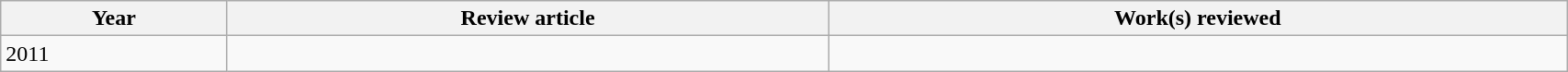<table class='wikitable sortable' width='90%'>
<tr>
<th>Year</th>
<th class='unsortable'>Review article</th>
<th class='unsortable'>Work(s) reviewed</th>
</tr>
<tr>
<td>2011</td>
<td></td>
<td></td>
</tr>
</table>
